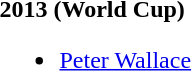<table class="toccolours" style="border-collapse: collapse;">
<tr>
<td colspan=7 align="right"></td>
</tr>
<tr>
<td valign="top"><br><strong>2013 (World Cup)</strong><ul><li><a href='#'>Peter Wallace</a></li></ul></td>
<td width="35"> </td>
<td valign="top"></td>
</tr>
</table>
